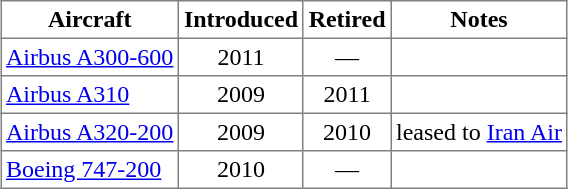<table class="toccolours" border="1" cellpadding="3" style="margin:1em auto; border-collapse:collapse">
<tr>
<th>Aircraft</th>
<th>Introduced</th>
<th>Retired</th>
<th>Notes</th>
</tr>
<tr>
<td><a href='#'>Airbus A300-600</a></td>
<td align=center>2011</td>
<td align=center>—</td>
<td></td>
</tr>
<tr>
<td><a href='#'>Airbus A310</a></td>
<td align=center>2009</td>
<td align=center>2011</td>
<td></td>
</tr>
<tr>
<td><a href='#'>Airbus A320-200</a></td>
<td align=center>2009</td>
<td align=center>2010</td>
<td>leased to <a href='#'>Iran Air</a></td>
</tr>
<tr>
<td><a href='#'>Boeing 747-200</a></td>
<td align=center>2010</td>
<td align=center>—</td>
<td></td>
</tr>
</table>
